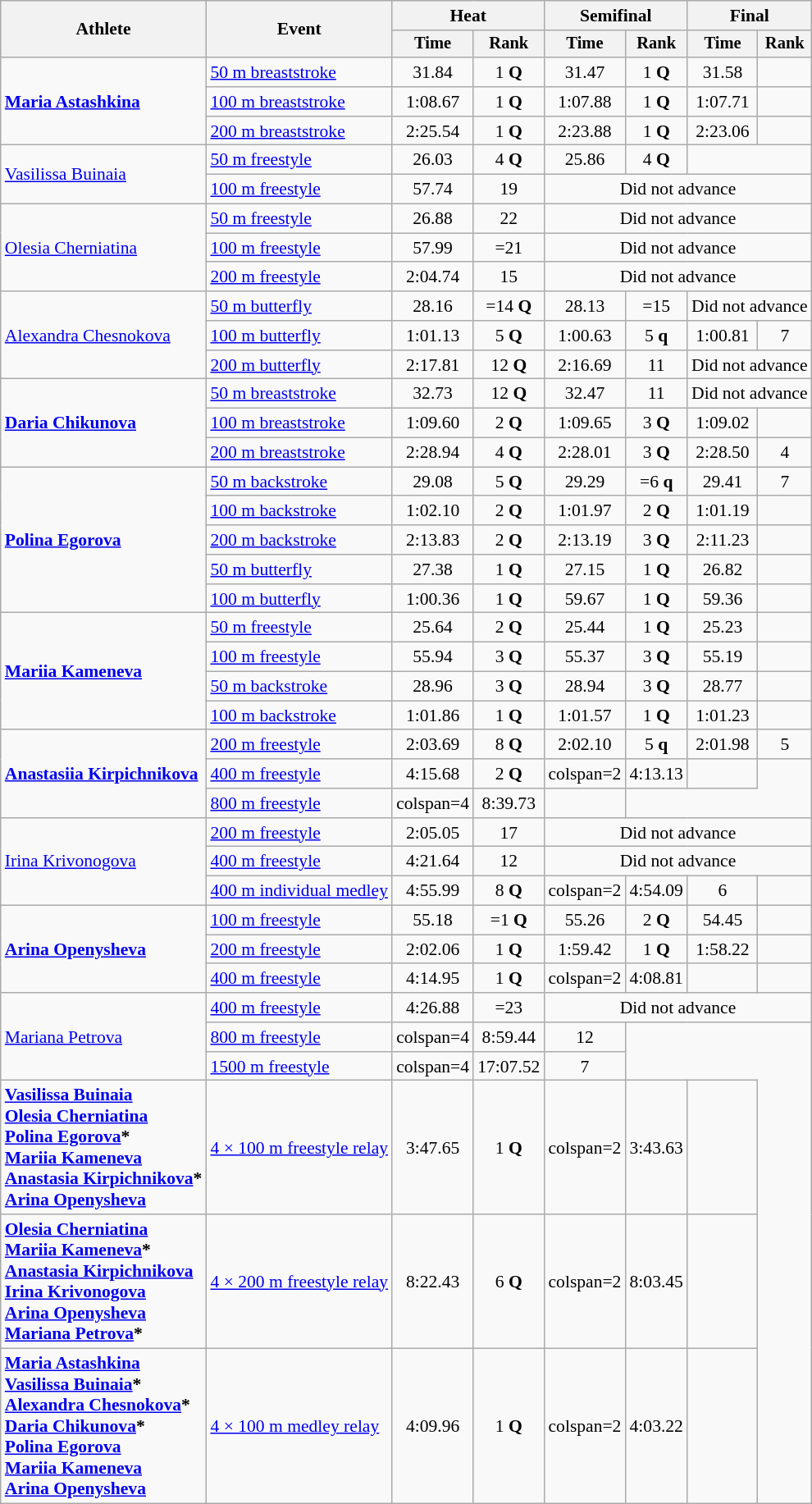<table class="wikitable" style="text-align:center; font-size:90%">
<tr>
<th rowspan=2>Athlete</th>
<th rowspan=2>Event</th>
<th colspan=2>Heat</th>
<th colspan=2>Semifinal</th>
<th colspan=2>Final</th>
</tr>
<tr style="font-size:95%">
<th>Time</th>
<th>Rank</th>
<th>Time</th>
<th>Rank</th>
<th>Time</th>
<th>Rank</th>
</tr>
<tr>
<td rowspan=3 align=left><strong><a href='#'>Maria Astashkina</a></strong></td>
<td align=left><a href='#'>50 m breaststroke</a></td>
<td>31.84</td>
<td>1 <strong>Q</strong></td>
<td>31.47</td>
<td>1 <strong>Q</strong></td>
<td>31.58</td>
<td></td>
</tr>
<tr>
<td align=left><a href='#'>100 m breaststroke</a></td>
<td>1:08.67</td>
<td>1 <strong>Q</strong></td>
<td>1:07.88</td>
<td>1 <strong>Q</strong></td>
<td>1:07.71</td>
<td></td>
</tr>
<tr>
<td align=left><a href='#'>200 m breaststroke</a></td>
<td>2:25.54</td>
<td>1 <strong>Q</strong></td>
<td>2:23.88</td>
<td>1 <strong>Q</strong></td>
<td>2:23.06</td>
<td></td>
</tr>
<tr>
<td rowspan=2 align=left><a href='#'>Vasilissa Buinaia</a></td>
<td align=left><a href='#'>50 m freestyle</a></td>
<td>26.03</td>
<td>4 <strong>Q</strong></td>
<td>25.86</td>
<td>4 <strong>Q</strong></td>
<td colspan=2></td>
</tr>
<tr>
<td align=left><a href='#'>100 m freestyle</a></td>
<td>57.74</td>
<td>19</td>
<td colspan=4>Did not advance</td>
</tr>
<tr>
<td rowspan=3 align=left><a href='#'>Olesia Cherniatina</a></td>
<td align=left><a href='#'>50 m freestyle</a></td>
<td>26.88</td>
<td>22</td>
<td colspan=4>Did not advance</td>
</tr>
<tr>
<td align=left><a href='#'>100 m freestyle</a></td>
<td>57.99</td>
<td>=21</td>
<td colspan=4>Did not advance</td>
</tr>
<tr>
<td align=left><a href='#'>200 m freestyle</a></td>
<td>2:04.74</td>
<td>15</td>
<td colspan=4>Did not advance</td>
</tr>
<tr>
<td rowspan=3 align=left><a href='#'>Alexandra Chesnokova</a></td>
<td align=left><a href='#'>50 m butterfly</a></td>
<td>28.16</td>
<td>=14 <strong>Q</strong></td>
<td>28.13</td>
<td>=15</td>
<td colspan=2>Did not advance</td>
</tr>
<tr>
<td align=left><a href='#'>100 m butterfly</a></td>
<td>1:01.13</td>
<td>5 <strong>Q</strong></td>
<td>1:00.63</td>
<td>5 <strong>q</strong></td>
<td>1:00.81</td>
<td>7</td>
</tr>
<tr>
<td align=left><a href='#'>200 m butterfly</a></td>
<td>2:17.81</td>
<td>12 <strong>Q</strong></td>
<td>2:16.69</td>
<td>11</td>
<td colspan=2>Did not advance</td>
</tr>
<tr>
<td rowspan=3 align=left><strong><a href='#'>Daria Chikunova</a></strong></td>
<td align=left><a href='#'>50 m breaststroke</a></td>
<td>32.73</td>
<td>12 <strong>Q</strong></td>
<td>32.47</td>
<td>11</td>
<td colspan=2>Did not advance</td>
</tr>
<tr>
<td align=left><a href='#'>100 m breaststroke</a></td>
<td>1:09.60</td>
<td>2 <strong>Q</strong></td>
<td>1:09.65</td>
<td>3 <strong>Q</strong></td>
<td>1:09.02</td>
<td></td>
</tr>
<tr>
<td align=left><a href='#'>200 m breaststroke</a></td>
<td>2:28.94</td>
<td>4 <strong>Q</strong></td>
<td>2:28.01</td>
<td>3 <strong>Q</strong></td>
<td>2:28.50</td>
<td>4</td>
</tr>
<tr>
<td rowspan=5 align=left><strong><a href='#'>Polina Egorova</a></strong></td>
<td align=left><a href='#'>50 m backstroke</a></td>
<td>29.08</td>
<td>5 <strong>Q</strong></td>
<td>29.29</td>
<td>=6 <strong>q</strong></td>
<td>29.41</td>
<td>7</td>
</tr>
<tr>
<td align=left><a href='#'>100 m backstroke</a></td>
<td>1:02.10</td>
<td>2 <strong>Q</strong></td>
<td>1:01.97</td>
<td>2 <strong>Q</strong></td>
<td>1:01.19</td>
<td></td>
</tr>
<tr>
<td align=left><a href='#'>200 m backstroke</a></td>
<td>2:13.83</td>
<td>2 <strong>Q</strong></td>
<td>2:13.19</td>
<td>3 <strong>Q</strong></td>
<td>2:11.23</td>
<td></td>
</tr>
<tr>
<td align=left><a href='#'>50 m butterfly</a></td>
<td>27.38</td>
<td>1 <strong>Q</strong></td>
<td>27.15</td>
<td>1 <strong>Q</strong></td>
<td>26.82</td>
<td></td>
</tr>
<tr>
<td align=left><a href='#'>100 m butterfly</a></td>
<td>1:00.36</td>
<td>1 <strong>Q</strong></td>
<td>59.67</td>
<td>1 <strong>Q</strong></td>
<td>59.36</td>
<td></td>
</tr>
<tr>
<td rowspan=4 align=left><strong><a href='#'>Mariia Kameneva</a></strong></td>
<td align=left><a href='#'>50 m freestyle</a></td>
<td>25.64</td>
<td>2 <strong>Q</strong></td>
<td>25.44</td>
<td>1 <strong>Q</strong></td>
<td>25.23</td>
<td></td>
</tr>
<tr>
<td align=left><a href='#'>100 m freestyle</a></td>
<td>55.94</td>
<td>3 <strong>Q</strong></td>
<td>55.37</td>
<td>3 <strong>Q</strong></td>
<td>55.19</td>
<td></td>
</tr>
<tr>
<td align=left><a href='#'>50 m backstroke</a></td>
<td>28.96</td>
<td>3 <strong>Q</strong></td>
<td>28.94</td>
<td>3 <strong>Q</strong></td>
<td>28.77</td>
<td></td>
</tr>
<tr>
<td align=left><a href='#'>100 m backstroke</a></td>
<td>1:01.86</td>
<td>1 <strong>Q</strong></td>
<td>1:01.57</td>
<td>1 <strong>Q</strong></td>
<td>1:01.23</td>
<td></td>
</tr>
<tr>
<td rowspan=3 align=left><strong><a href='#'>Anastasiia Kirpichnikova</a></strong></td>
<td align=left><a href='#'>200 m freestyle</a></td>
<td>2:03.69</td>
<td>8 <strong>Q</strong></td>
<td>2:02.10</td>
<td>5 <strong>q</strong></td>
<td>2:01.98</td>
<td>5</td>
</tr>
<tr>
<td align=left><a href='#'>400 m freestyle</a></td>
<td>4:15.68</td>
<td>2 <strong>Q</strong></td>
<td>colspan=2 </td>
<td>4:13.13</td>
<td></td>
</tr>
<tr>
<td align=left><a href='#'>800 m freestyle</a></td>
<td>colspan=4 </td>
<td>8:39.73</td>
<td></td>
</tr>
<tr>
<td rowspan=3 align=left><a href='#'>Irina Krivonogova</a></td>
<td align=left><a href='#'>200 m freestyle</a></td>
<td>2:05.05</td>
<td>17</td>
<td colspan=4>Did not advance</td>
</tr>
<tr>
<td align=left><a href='#'>400 m freestyle</a></td>
<td>4:21.64</td>
<td>12</td>
<td colspan=4>Did not advance</td>
</tr>
<tr>
<td><a href='#'>400 m individual medley</a></td>
<td>4:55.99</td>
<td>8 <strong>Q</strong></td>
<td>colspan=2 </td>
<td>4:54.09</td>
<td>6</td>
</tr>
<tr>
<td rowspan=3 align=left><strong><a href='#'>Arina Openysheva</a></strong></td>
<td align=left><a href='#'>100 m freestyle</a></td>
<td>55.18</td>
<td>=1 <strong>Q</strong></td>
<td>55.26</td>
<td>2 <strong>Q</strong></td>
<td>54.45</td>
<td></td>
</tr>
<tr>
<td align=left><a href='#'>200 m freestyle</a></td>
<td>2:02.06</td>
<td>1 <strong>Q</strong></td>
<td>1:59.42</td>
<td>1 <strong>Q</strong></td>
<td>1:58.22</td>
<td></td>
</tr>
<tr>
<td align=left><a href='#'>400 m freestyle</a></td>
<td>4:14.95</td>
<td>1 <strong>Q</strong></td>
<td>colspan=2 </td>
<td>4:08.81</td>
<td></td>
</tr>
<tr>
<td rowspan=3 align=left><a href='#'>Mariana Petrova</a></td>
<td align=left><a href='#'>400 m freestyle</a></td>
<td>4:26.88</td>
<td>=23</td>
<td colspan=4>Did not advance</td>
</tr>
<tr>
<td align=left><a href='#'>800 m freestyle</a></td>
<td>colspan=4 </td>
<td>8:59.44</td>
<td>12</td>
</tr>
<tr>
<td align=left><a href='#'>1500 m freestyle</a></td>
<td>colspan=4 </td>
<td>17:07.52</td>
<td>7</td>
</tr>
<tr>
<td align=left><strong><a href='#'>Vasilissa Buinaia</a><br><a href='#'>Olesia Cherniatina</a><br><a href='#'>Polina Egorova</a>*<br><a href='#'>Mariia Kameneva</a><br><a href='#'>Anastasia Kirpichnikova</a>*<br><a href='#'>Arina Openysheva</a></strong></td>
<td align=left><a href='#'>4 × 100 m freestyle relay</a></td>
<td>3:47.65</td>
<td>1 <strong>Q</strong></td>
<td>colspan=2 </td>
<td>3:43.63</td>
<td></td>
</tr>
<tr>
<td align=left><strong><a href='#'>Olesia Cherniatina</a><br><a href='#'>Mariia Kameneva</a>*<br><a href='#'>Anastasia Kirpichnikova</a><br><a href='#'>Irina Krivonogova</a><br><a href='#'>Arina Openysheva</a><br><a href='#'>Mariana Petrova</a>*</strong></td>
<td align=left><a href='#'>4 × 200 m freestyle relay</a></td>
<td>8:22.43</td>
<td>6 <strong>Q</strong></td>
<td>colspan=2 </td>
<td>8:03.45</td>
<td></td>
</tr>
<tr>
<td align=left><strong><a href='#'>Maria Astashkina</a><br><a href='#'>Vasilissa Buinaia</a>*<br><a href='#'>Alexandra Chesnokova</a>*<br><a href='#'>Daria Chikunova</a>*<br><a href='#'>Polina Egorova</a><br><a href='#'>Mariia Kameneva</a><br><a href='#'>Arina Openysheva</a></strong></td>
<td align=left><a href='#'>4 × 100 m medley relay</a></td>
<td>4:09.96</td>
<td>1 <strong>Q</strong></td>
<td>colspan=2 </td>
<td>4:03.22</td>
<td></td>
</tr>
</table>
